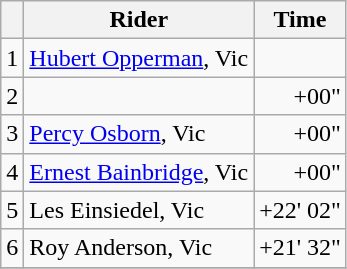<table class="wikitable">
<tr>
<th></th>
<th scope=col>Rider</th>
<th scope=col>Time</th>
</tr>
<tr>
<td>1</td>
<td><a href='#'>Hubert Opperman</a>, Vic</td>
<td style="text-align: right;"></td>
</tr>
<tr>
<td>2</td>
<td></td>
<td style="text-align: right;">+00"</td>
</tr>
<tr>
<td>3</td>
<td><a href='#'>Percy Osborn</a>, Vic</td>
<td style="text-align: right;">+00"</td>
</tr>
<tr>
<td>4</td>
<td><a href='#'>Ernest Bainbridge</a>, Vic</td>
<td style="text-align: right;">+00"</td>
</tr>
<tr>
<td>5</td>
<td>Les Einsiedel, Vic</td>
<td style="text-align: right;">+22' 02"</td>
</tr>
<tr>
<td>6</td>
<td>Roy Anderson, Vic</td>
<td style="text-align: right;">+21' 32"</td>
</tr>
<tr>
</tr>
</table>
